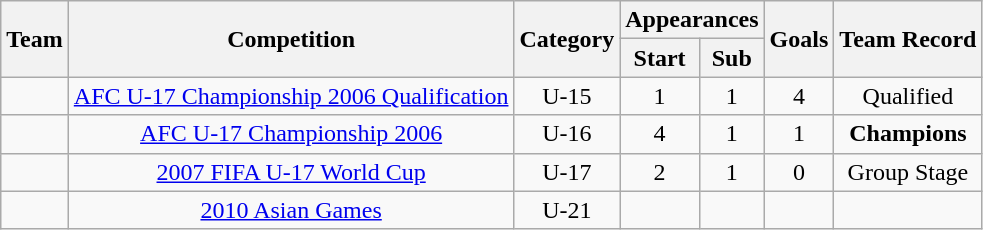<table class="wikitable" style="text-align: center;">
<tr>
<th rowspan="2">Team</th>
<th rowspan="2">Competition</th>
<th rowspan="2">Category</th>
<th colspan="2">Appearances</th>
<th rowspan="2">Goals</th>
<th rowspan="2">Team Record</th>
</tr>
<tr>
<th>Start</th>
<th>Sub</th>
</tr>
<tr>
<td align="left"></td>
<td><a href='#'>AFC U-17 Championship 2006 Qualification</a></td>
<td>U-15</td>
<td>1</td>
<td>1</td>
<td>4</td>
<td>Qualified</td>
</tr>
<tr>
<td align="left"></td>
<td><a href='#'>AFC U-17 Championship 2006</a></td>
<td>U-16</td>
<td>4</td>
<td>1</td>
<td>1</td>
<td><strong>Champions</strong></td>
</tr>
<tr>
<td align="left"></td>
<td><a href='#'>2007 FIFA U-17 World Cup</a></td>
<td>U-17</td>
<td>2</td>
<td>1</td>
<td>0</td>
<td>Group Stage</td>
</tr>
<tr>
<td align="left"></td>
<td><a href='#'>2010 Asian Games</a></td>
<td>U-21</td>
<td></td>
<td></td>
<td></td>
<td></td>
</tr>
</table>
